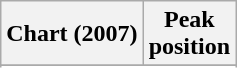<table class="wikitable">
<tr>
<th>Chart (2007)</th>
<th>Peak <br> position</th>
</tr>
<tr>
</tr>
<tr>
</tr>
</table>
